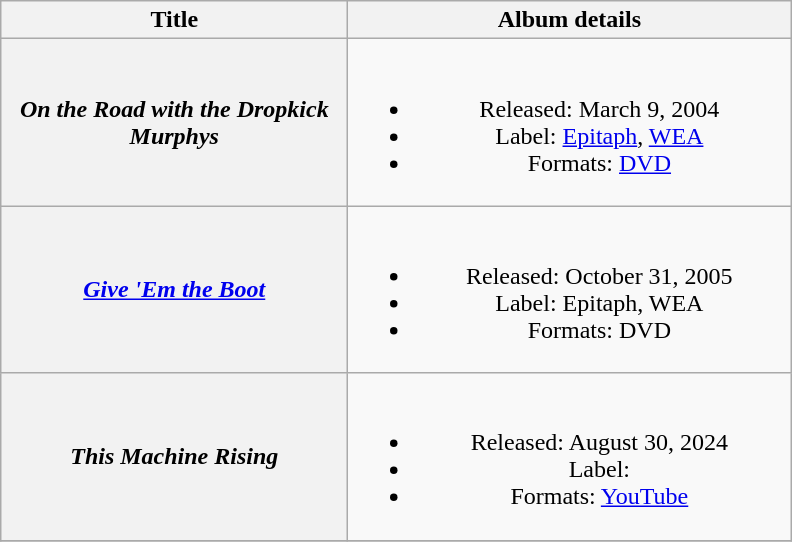<table class="wikitable plainrowheaders" style="text-align:center;">
<tr>
<th scope="col" style="width:14em;">Title</th>
<th scope="col" style="width:18em;">Album details</th>
</tr>
<tr>
<th scope="row"><em>On the Road with the Dropkick Murphys</em></th>
<td><br><ul><li>Released: March 9, 2004</li><li>Label: <a href='#'>Epitaph</a>, <a href='#'>WEA</a></li><li>Formats: <a href='#'>DVD</a></li></ul></td>
</tr>
<tr>
<th scope="row"><em><a href='#'>Give 'Em the Boot</a></em></th>
<td><br><ul><li>Released: October 31, 2005</li><li>Label: Epitaph, WEA</li><li>Formats: DVD</li></ul></td>
</tr>
<tr>
<th scope="row"><em>This Machine Rising</em></th>
<td><br><ul><li>Released: August 30, 2024</li><li>Label:</li><li>Formats: <a href='#'>YouTube</a></li></ul></td>
</tr>
<tr>
</tr>
</table>
